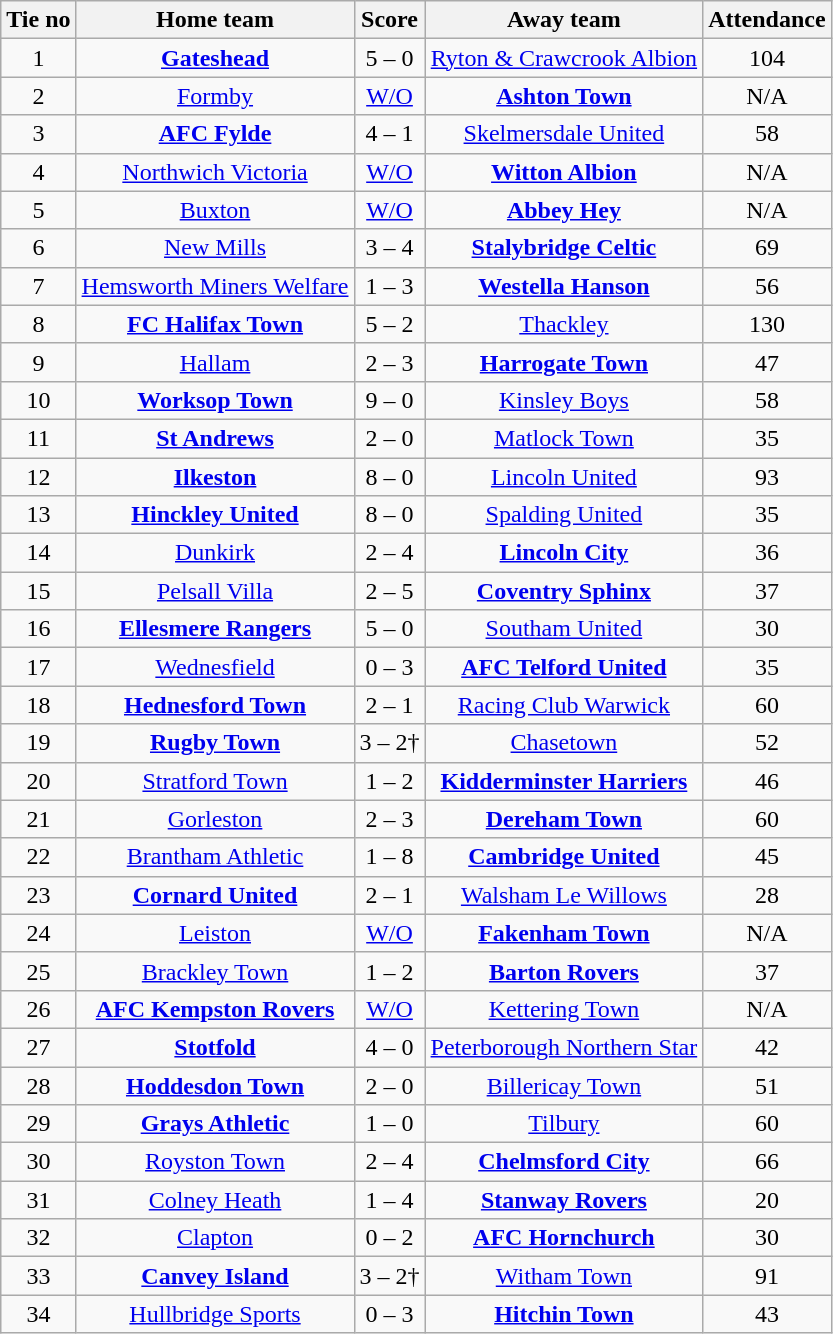<table class="wikitable" style="text-align:center">
<tr>
<th>Tie no</th>
<th>Home team</th>
<th>Score</th>
<th>Away team</th>
<th>Attendance</th>
</tr>
<tr>
<td>1</td>
<td><strong><a href='#'>Gateshead</a></strong></td>
<td>5 – 0</td>
<td><a href='#'>Ryton & Crawcrook Albion</a></td>
<td>104</td>
</tr>
<tr>
<td>2</td>
<td><a href='#'>Formby</a></td>
<td><a href='#'>W/O</a></td>
<td><strong><a href='#'>Ashton Town</a></strong></td>
<td>N/A</td>
</tr>
<tr>
<td>3</td>
<td><strong><a href='#'>AFC Fylde</a></strong></td>
<td>4 – 1</td>
<td><a href='#'>Skelmersdale United</a></td>
<td>58</td>
</tr>
<tr>
<td>4</td>
<td><a href='#'>Northwich Victoria</a></td>
<td><a href='#'>W/O</a></td>
<td><strong><a href='#'>Witton Albion</a></strong></td>
<td>N/A</td>
</tr>
<tr>
<td>5</td>
<td><a href='#'>Buxton</a></td>
<td><a href='#'>W/O</a></td>
<td><strong><a href='#'>Abbey Hey</a></strong></td>
<td>N/A</td>
</tr>
<tr>
<td>6</td>
<td><a href='#'>New Mills</a></td>
<td>3 – 4</td>
<td><strong><a href='#'>Stalybridge Celtic</a></strong></td>
<td>69</td>
</tr>
<tr>
<td>7</td>
<td><a href='#'>Hemsworth Miners Welfare</a></td>
<td>1 – 3</td>
<td><strong><a href='#'>Westella Hanson</a></strong></td>
<td>56</td>
</tr>
<tr>
<td>8</td>
<td><strong><a href='#'>FC Halifax Town</a></strong></td>
<td>5 – 2</td>
<td><a href='#'>Thackley</a></td>
<td>130</td>
</tr>
<tr>
<td>9</td>
<td><a href='#'>Hallam</a></td>
<td>2 – 3</td>
<td><strong><a href='#'>Harrogate Town</a></strong></td>
<td>47</td>
</tr>
<tr>
<td>10</td>
<td><strong><a href='#'>Worksop Town</a></strong></td>
<td>9 – 0</td>
<td><a href='#'>Kinsley Boys</a></td>
<td>58</td>
</tr>
<tr>
<td>11</td>
<td><strong><a href='#'>St Andrews</a></strong></td>
<td>2 – 0</td>
<td><a href='#'>Matlock Town</a></td>
<td>35</td>
</tr>
<tr>
<td>12</td>
<td><strong><a href='#'>Ilkeston</a></strong></td>
<td>8 – 0</td>
<td><a href='#'>Lincoln United</a></td>
<td>93</td>
</tr>
<tr>
<td>13</td>
<td><strong><a href='#'>Hinckley United</a></strong></td>
<td>8 – 0</td>
<td><a href='#'>Spalding United</a></td>
<td>35</td>
</tr>
<tr>
<td>14</td>
<td><a href='#'>Dunkirk</a></td>
<td>2 – 4</td>
<td><strong><a href='#'>Lincoln City</a></strong></td>
<td>36</td>
</tr>
<tr>
<td>15</td>
<td><a href='#'>Pelsall Villa</a></td>
<td>2 – 5</td>
<td><strong><a href='#'>Coventry Sphinx</a></strong></td>
<td>37</td>
</tr>
<tr>
<td>16</td>
<td><strong><a href='#'>Ellesmere Rangers</a></strong></td>
<td>5 – 0</td>
<td><a href='#'>Southam United</a></td>
<td>30</td>
</tr>
<tr>
<td>17</td>
<td><a href='#'>Wednesfield</a></td>
<td>0 – 3</td>
<td><strong><a href='#'>AFC Telford United</a></strong></td>
<td>35</td>
</tr>
<tr>
<td>18</td>
<td><strong><a href='#'>Hednesford Town</a></strong></td>
<td>2 – 1</td>
<td><a href='#'>Racing Club Warwick</a></td>
<td>60</td>
</tr>
<tr>
<td>19</td>
<td><strong><a href='#'>Rugby Town</a></strong></td>
<td>3 – 2†</td>
<td><a href='#'>Chasetown</a></td>
<td>52</td>
</tr>
<tr>
<td>20</td>
<td><a href='#'>Stratford Town</a></td>
<td>1 – 2</td>
<td><strong><a href='#'>Kidderminster Harriers</a></strong></td>
<td>46</td>
</tr>
<tr>
<td>21</td>
<td><a href='#'>Gorleston</a></td>
<td>2 – 3</td>
<td><strong><a href='#'>Dereham Town</a></strong></td>
<td>60</td>
</tr>
<tr>
<td>22</td>
<td><a href='#'>Brantham Athletic</a></td>
<td>1 – 8</td>
<td><strong><a href='#'>Cambridge United</a></strong></td>
<td>45</td>
</tr>
<tr>
<td>23</td>
<td><strong><a href='#'>Cornard United</a></strong></td>
<td>2 – 1</td>
<td><a href='#'>Walsham Le Willows</a></td>
<td>28</td>
</tr>
<tr>
<td>24</td>
<td><a href='#'>Leiston</a></td>
<td><a href='#'>W/O</a></td>
<td><strong><a href='#'>Fakenham Town</a></strong></td>
<td>N/A</td>
</tr>
<tr>
<td>25</td>
<td><a href='#'>Brackley Town</a></td>
<td>1 – 2</td>
<td><strong><a href='#'>Barton Rovers</a></strong></td>
<td>37</td>
</tr>
<tr>
<td>26</td>
<td><strong><a href='#'>AFC Kempston Rovers</a></strong></td>
<td><a href='#'>W/O</a></td>
<td><a href='#'>Kettering Town</a></td>
<td>N/A</td>
</tr>
<tr>
<td>27</td>
<td><strong><a href='#'>Stotfold</a></strong></td>
<td>4 – 0</td>
<td><a href='#'>Peterborough Northern Star</a></td>
<td>42</td>
</tr>
<tr>
<td>28</td>
<td><strong><a href='#'>Hoddesdon Town</a></strong></td>
<td>2 – 0</td>
<td><a href='#'>Billericay Town</a></td>
<td>51</td>
</tr>
<tr>
<td>29</td>
<td><strong><a href='#'>Grays Athletic</a></strong></td>
<td>1 – 0</td>
<td><a href='#'>Tilbury</a></td>
<td>60</td>
</tr>
<tr>
<td>30</td>
<td><a href='#'>Royston Town</a></td>
<td>2 – 4</td>
<td><strong><a href='#'>Chelmsford City</a></strong></td>
<td>66</td>
</tr>
<tr>
<td>31</td>
<td><a href='#'>Colney Heath</a></td>
<td>1 – 4</td>
<td><strong><a href='#'>Stanway Rovers</a></strong></td>
<td>20</td>
</tr>
<tr>
<td>32</td>
<td><a href='#'>Clapton</a></td>
<td>0 – 2</td>
<td><strong><a href='#'>AFC Hornchurch</a></strong></td>
<td>30</td>
</tr>
<tr>
<td>33</td>
<td><strong><a href='#'>Canvey Island</a></strong></td>
<td>3 – 2†</td>
<td><a href='#'>Witham Town</a></td>
<td>91</td>
</tr>
<tr>
<td>34</td>
<td><a href='#'>Hullbridge Sports</a></td>
<td>0 – 3</td>
<td><strong><a href='#'>Hitchin Town</a></strong></td>
<td>43</td>
</tr>
</table>
